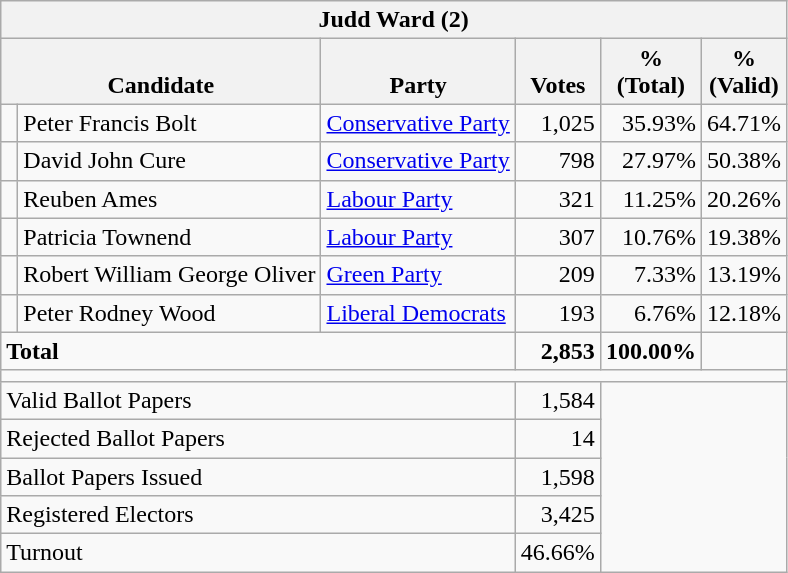<table class="wikitable" border="1" style="text-align:right; font-size:100%">
<tr>
<th align=center colspan=6>Judd Ward (2)</th>
</tr>
<tr>
<th valign=bottom align=left colspan=2>Candidate</th>
<th valign=bottom align=left>Party</th>
<th valign=bottom align=center>Votes</th>
<th align=center>%<br>(Total)</th>
<th align=center>%<br>(Valid)</th>
</tr>
<tr>
<td bgcolor=> </td>
<td align=left>Peter Francis Bolt</td>
<td align=left><a href='#'>Conservative Party</a></td>
<td>1,025</td>
<td>35.93%</td>
<td>64.71%</td>
</tr>
<tr>
<td bgcolor=> </td>
<td align=left>David John Cure</td>
<td align=left><a href='#'>Conservative Party</a></td>
<td>798</td>
<td>27.97%</td>
<td>50.38%</td>
</tr>
<tr>
<td bgcolor=> </td>
<td align=left>Reuben Ames</td>
<td align=left><a href='#'>Labour Party</a></td>
<td>321</td>
<td>11.25%</td>
<td>20.26%</td>
</tr>
<tr>
<td bgcolor=> </td>
<td align=left>Patricia Townend</td>
<td align=left><a href='#'>Labour Party</a></td>
<td>307</td>
<td>10.76%</td>
<td>19.38%</td>
</tr>
<tr>
<td bgcolor=> </td>
<td align=left>Robert William George Oliver</td>
<td align=left><a href='#'>Green Party</a></td>
<td>209</td>
<td>7.33%</td>
<td>13.19%</td>
</tr>
<tr>
<td bgcolor=> </td>
<td align=left>Peter Rodney Wood</td>
<td align=left><a href='#'>Liberal Democrats</a></td>
<td>193</td>
<td>6.76%</td>
<td>12.18%</td>
</tr>
<tr>
<td align=left colspan=3><strong>Total</strong></td>
<td><strong>2,853</strong></td>
<td><strong>100.00%</strong></td>
<td></td>
</tr>
<tr>
<td align=left colspan=6></td>
</tr>
<tr>
<td align=left colspan=3>Valid Ballot Papers</td>
<td>1,584</td>
<td colspan=2 rowspan=5></td>
</tr>
<tr>
<td align=left colspan=3>Rejected Ballot Papers</td>
<td>14</td>
</tr>
<tr>
<td align=left colspan=3>Ballot Papers Issued</td>
<td>1,598</td>
</tr>
<tr>
<td align=left colspan=3>Registered Electors</td>
<td>3,425</td>
</tr>
<tr>
<td align=left colspan=3>Turnout</td>
<td>46.66%</td>
</tr>
</table>
